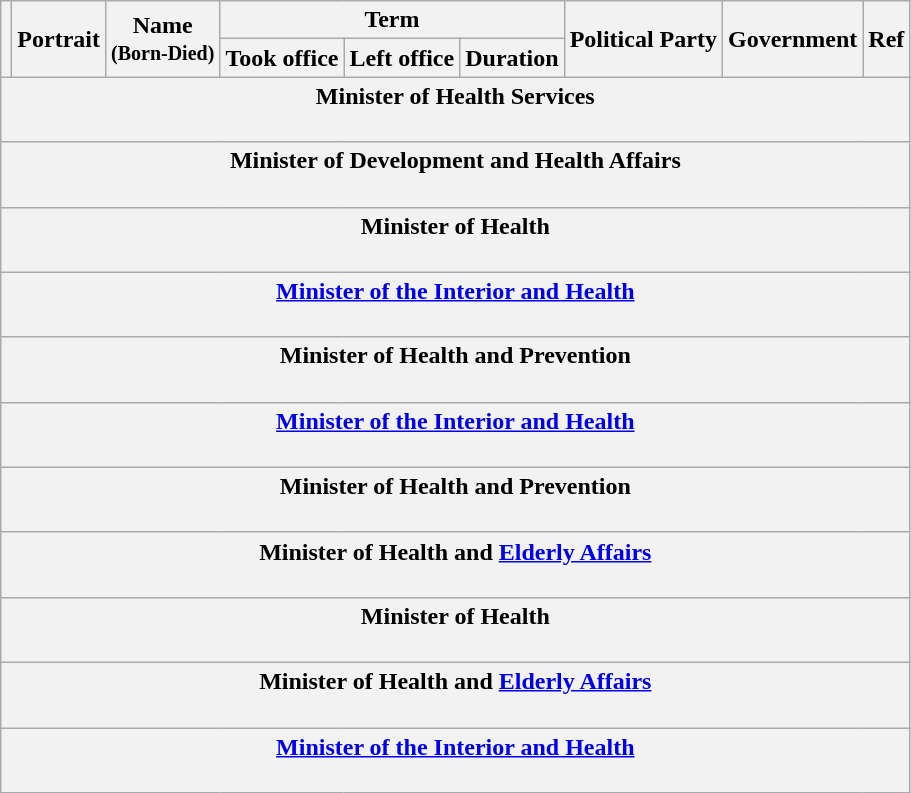<table class="wikitable" style="text-align:center;">
<tr>
<th rowspan=2></th>
<th rowspan=2>Portrait</th>
<th rowspan=2>Name<br><small>(Born-Died)</small></th>
<th colspan=3>Term</th>
<th rowspan=2>Political Party</th>
<th rowspan=2>Government</th>
<th rowspan=2>Ref</th>
</tr>
<tr>
<th>Took office</th>
<th>Left office</th>
<th>Duration</th>
</tr>
<tr style="text-align:center;">
<th colspan=9>Minister of Health Services<br><br></th>
</tr>
<tr style="text-align:center;">
<th colspan=9>Minister of Development and Health Affairs<br><br></th>
</tr>
<tr style="text-align:center;">
<th colspan=9>Minister of Health<br><br>







</th>
</tr>
<tr style="text-align:center;">
<th colspan=9><a href='#'>Minister of the Interior and Health</a><br><br></th>
</tr>
<tr style="text-align:center;">
<th colspan=9>Minister of Health and Prevention<br><br></th>
</tr>
<tr style="text-align:center;">
<th colspan=9><a href='#'>Minister of the Interior and Health</a><br><br></th>
</tr>
<tr style="text-align:center;">
<th colspan=9>Minister of Health and Prevention<br><br>
</th>
</tr>
<tr style="text-align:center;">
<th colspan=9>Minister of Health and <a href='#'>Elderly Affairs</a><br><br></th>
</tr>
<tr style="text-align:center;">
<th colspan=9>Minister of Health<br><br></th>
</tr>
<tr style="text-align:center;">
<th colspan=9>Minister of Health and <a href='#'>Elderly Affairs</a><br><br></th>
</tr>
<tr style="text-align:center;">
<th colspan=9><a href='#'>Minister of the Interior and Health</a><br><br></th>
</tr>
</table>
